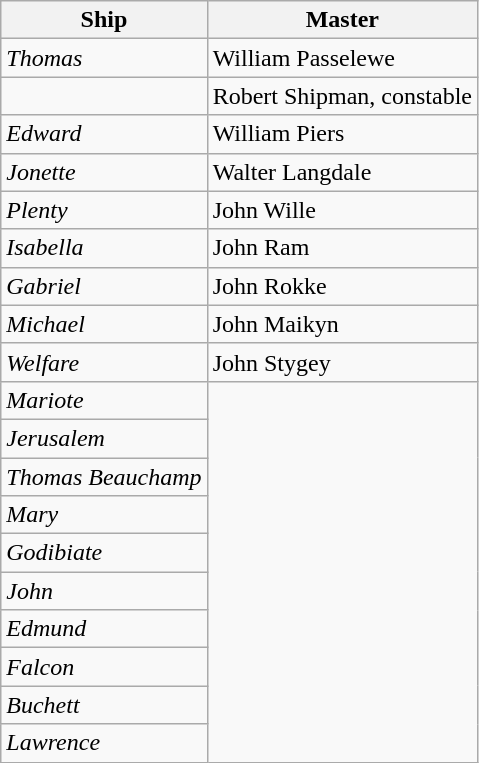<table class="wikitable">
<tr>
<th>Ship</th>
<th>Master</th>
</tr>
<tr>
<td><em>Thomas</em></td>
<td>William Passelewe</td>
</tr>
<tr>
<td></td>
<td>Robert Shipman, constable</td>
</tr>
<tr>
<td><em>Edward</em></td>
<td>William Piers</td>
</tr>
<tr>
<td><em>Jonette</em></td>
<td>Walter Langdale</td>
</tr>
<tr>
<td><em>Plenty</em></td>
<td>John Wille</td>
</tr>
<tr>
<td><em>Isabella</em></td>
<td>John Ram</td>
</tr>
<tr>
<td><em>Gabriel</em></td>
<td>John Rokke</td>
</tr>
<tr>
<td><em>Michael</em></td>
<td>John Maikyn</td>
</tr>
<tr>
<td><em>Welfare</em></td>
<td>John Stygey</td>
</tr>
<tr>
<td><em>Mariote</em></td>
</tr>
<tr>
<td><em>Jerusalem</em></td>
</tr>
<tr>
<td><em>Thomas Beauchamp</em></td>
</tr>
<tr>
<td><em>Mary</em></td>
</tr>
<tr>
<td><em>Godibiate</em></td>
</tr>
<tr>
<td><em>John</em></td>
</tr>
<tr>
<td><em>Edmund</em></td>
</tr>
<tr>
<td><em>Falcon</em></td>
</tr>
<tr>
<td><em>Buchett</em></td>
</tr>
<tr>
<td><em>Lawrence</em></td>
</tr>
</table>
